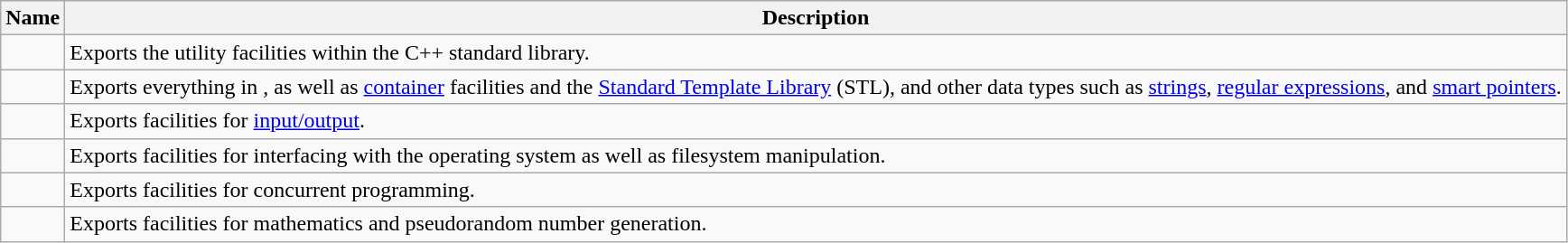<table class="wikitable">
<tr>
<th>Name</th>
<th>Description</th>
</tr>
<tr>
<td></td>
<td>Exports the utility facilities within the C++ standard library.</td>
</tr>
<tr>
<td></td>
<td>Exports everything in , as well as <a href='#'>container</a> facilities and the <a href='#'>Standard Template Library</a> (STL), and other data types such as <a href='#'>strings</a>, <a href='#'>regular expressions</a>, and <a href='#'>smart pointers</a>.</td>
</tr>
<tr>
<td></td>
<td>Exports facilities for <a href='#'>input/output</a>.</td>
</tr>
<tr>
<td></td>
<td>Exports facilities for interfacing with the operating system as well as filesystem manipulation.</td>
</tr>
<tr>
<td></td>
<td>Exports facilities for concurrent programming.</td>
</tr>
<tr>
<td></td>
<td>Exports facilities for mathematics and pseudorandom number generation.</td>
</tr>
</table>
